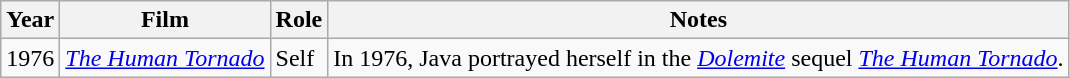<table class="wikitable sortable">
<tr>
<th>Year</th>
<th>Film</th>
<th>Role</th>
<th>Notes</th>
</tr>
<tr>
<td>1976</td>
<td><em><a href='#'>The Human Tornado</a></em></td>
<td>Self</td>
<td>In 1976, Java portrayed herself in the <em><a href='#'>Dolemite</a></em> sequel <em><a href='#'>The Human Tornado</a></em>.</td>
</tr>
</table>
